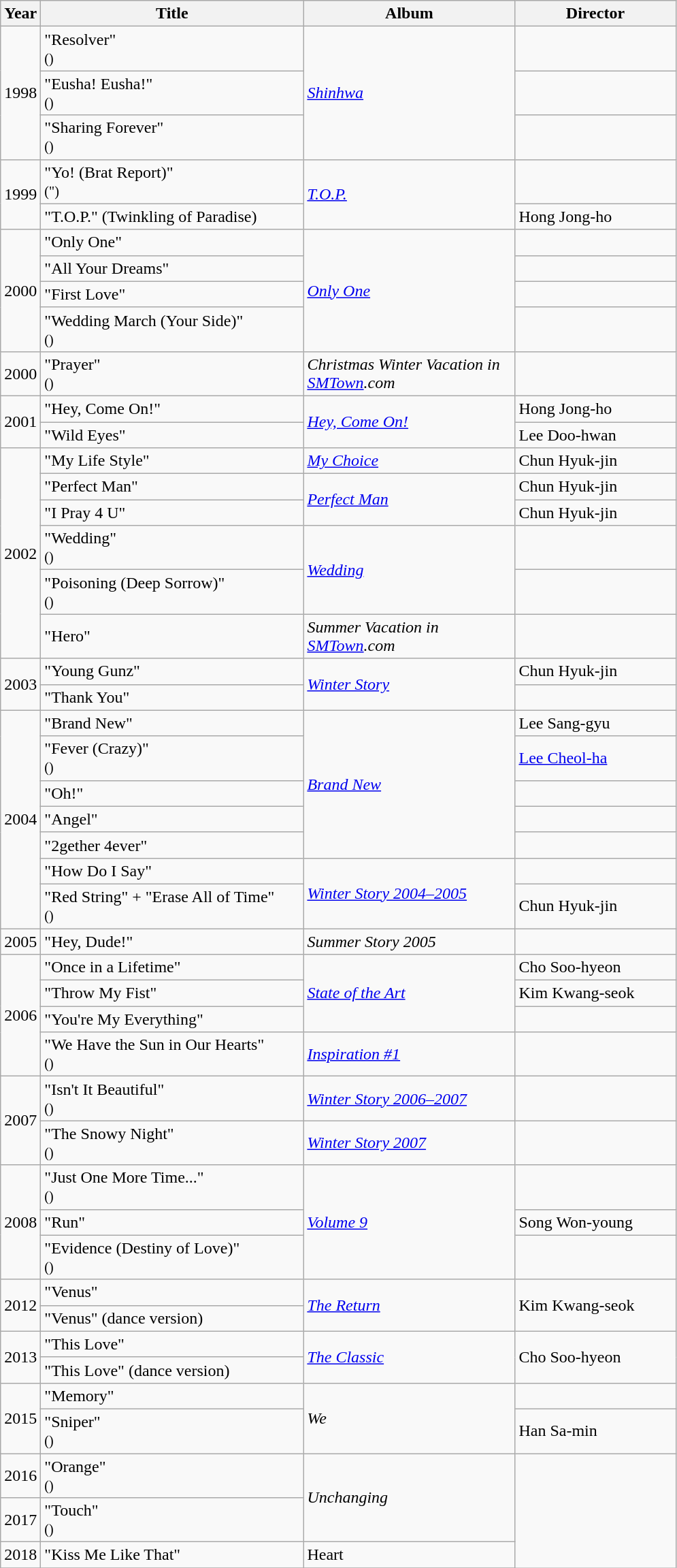<table class="wikitable">
<tr>
<th width=30>Year</th>
<th width=250>Title</th>
<th width=200>Album</th>
<th width=150>Director</th>
</tr>
<tr>
<td rowspan=3>1998</td>
<td>"Resolver"<br><small>()</small></td>
<td rowspan=3><em><a href='#'>Shinhwa</a></em></td>
<td></td>
</tr>
<tr>
<td>"Eusha! Eusha!"<br><small>()</small></td>
<td></td>
</tr>
<tr>
<td>"Sharing Forever"<br><small>()</small></td>
<td></td>
</tr>
<tr>
<td rowspan=2>1999</td>
<td>"Yo! (Brat Report)"<br><small>(")</small></td>
<td rowspan=2><em><a href='#'>T.O.P.</a></em></td>
<td></td>
</tr>
<tr>
<td>"T.O.P." (Twinkling of Paradise)</td>
<td>Hong Jong-ho</td>
</tr>
<tr>
<td rowspan=4>2000</td>
<td>"Only One"</td>
<td rowspan=4><em><a href='#'>Only One</a></em></td>
<td></td>
</tr>
<tr>
<td>"All Your Dreams"</td>
<td></td>
</tr>
<tr>
<td>"First Love"</td>
<td></td>
</tr>
<tr>
<td>"Wedding March (Your Side)"<br><small>()</small></td>
<td></td>
</tr>
<tr>
<td>2000</td>
<td>"Prayer"<br><small>()</small></td>
<td><em>Christmas Winter Vacation in <a href='#'>SMTown</a>.com</em></td>
<td></td>
</tr>
<tr>
<td rowspan=2>2001</td>
<td>"Hey, Come On!"</td>
<td rowspan=2><em><a href='#'>Hey, Come On!</a></em></td>
<td>Hong Jong-ho</td>
</tr>
<tr>
<td>"Wild Eyes"</td>
<td>Lee Doo-hwan</td>
</tr>
<tr>
<td rowspan=6>2002</td>
<td>"My Life Style"</td>
<td><em><a href='#'>My Choice</a></em></td>
<td>Chun Hyuk-jin</td>
</tr>
<tr>
<td>"Perfect Man"</td>
<td rowspan=2><em><a href='#'>Perfect Man</a></em></td>
<td>Chun Hyuk-jin</td>
</tr>
<tr>
<td>"I Pray 4 U"</td>
<td>Chun Hyuk-jin</td>
</tr>
<tr>
<td>"Wedding"<br><small>()</small></td>
<td rowspan=2><em><a href='#'>Wedding</a></em></td>
<td></td>
</tr>
<tr>
<td>"Poisoning (Deep Sorrow)"<br><small>()</small></td>
<td></td>
</tr>
<tr>
<td>"Hero"</td>
<td><em>Summer Vacation in <a href='#'>SMTown</a>.com</em></td>
<td></td>
</tr>
<tr>
<td rowspan=2>2003</td>
<td>"Young Gunz"</td>
<td rowspan=2><em><a href='#'>Winter Story</a></em></td>
<td>Chun Hyuk-jin</td>
</tr>
<tr>
<td>"Thank You"</td>
<td></td>
</tr>
<tr>
<td rowspan=7>2004</td>
<td>"Brand New"</td>
<td rowspan=5><em><a href='#'>Brand New</a></em></td>
<td>Lee Sang-gyu</td>
</tr>
<tr>
<td>"Fever (Crazy)"<br><small>()</small></td>
<td><a href='#'>Lee Cheol-ha</a></td>
</tr>
<tr>
<td>"Oh!"</td>
</tr>
<tr>
<td>"Angel"</td>
<td></td>
</tr>
<tr>
<td>"2gether 4ever"</td>
<td></td>
</tr>
<tr>
<td>"How Do I Say"</td>
<td rowspan=2><em><a href='#'>Winter Story 2004–2005</a></em></td>
<td></td>
</tr>
<tr>
<td>"Red String" + "Erase All of Time"<br><small>()</small></td>
<td>Chun Hyuk-jin</td>
</tr>
<tr>
<td>2005</td>
<td>"Hey, Dude!"</td>
<td><em>Summer Story 2005</em></td>
<td></td>
</tr>
<tr>
<td rowspan=4>2006</td>
<td>"Once in a Lifetime"</td>
<td rowspan=3><em><a href='#'>State of the Art</a></em></td>
<td>Cho Soo-hyeon</td>
</tr>
<tr>
<td>"Throw My Fist"</td>
<td>Kim Kwang-seok</td>
</tr>
<tr>
<td>"You're My Everything"</td>
<td></td>
</tr>
<tr>
<td>"We Have the Sun in Our Hearts"<br><small>()</small></td>
<td><em><a href='#'>Inspiration #1</a></em></td>
<td></td>
</tr>
<tr>
<td rowspan=2>2007</td>
<td>"Isn't It Beautiful"<br><small>()</small></td>
<td><em><a href='#'>Winter Story 2006–2007</a></em></td>
<td></td>
</tr>
<tr>
<td>"The Snowy Night"<br><small>()</small></td>
<td><em><a href='#'>Winter Story 2007</a></em></td>
<td></td>
</tr>
<tr>
<td rowspan=3>2008</td>
<td>"Just One More Time..."<br><small>()</small></td>
<td rowspan=3><em><a href='#'>Volume 9</a></em></td>
<td></td>
</tr>
<tr>
<td>"Run"</td>
<td>Song Won-young</td>
</tr>
<tr>
<td>"Evidence (Destiny of Love)"<br><small>()</small></td>
<td></td>
</tr>
<tr>
<td rowspan=2>2012</td>
<td>"Venus"</td>
<td rowspan=2><em><a href='#'>The Return</a></em></td>
<td rowspan=2>Kim Kwang-seok</td>
</tr>
<tr>
<td>"Venus" (dance version)</td>
</tr>
<tr>
<td rowspan=2>2013</td>
<td>"This Love"</td>
<td rowspan=2><em><a href='#'>The Classic</a></em></td>
<td rowspan=2>Cho Soo-hyeon</td>
</tr>
<tr>
<td>"This Love" (dance version)</td>
</tr>
<tr>
<td rowspan=2>2015</td>
<td>"Memory"</td>
<td rowspan=2><em>We</em></td>
<td></td>
</tr>
<tr>
<td>"Sniper"<br><small>()</small></td>
<td>Han Sa-min</td>
</tr>
<tr>
<td>2016</td>
<td>"Orange"<br><small>()</small></td>
<td rowspan="2"><em>Unchanging</em></td>
</tr>
<tr>
<td>2017</td>
<td>"Touch"<br><small>()</small></td>
</tr>
<tr>
<td>2018</td>
<td>"Kiss Me Like That"</td>
<td>Heart</td>
</tr>
<tr>
</tr>
</table>
